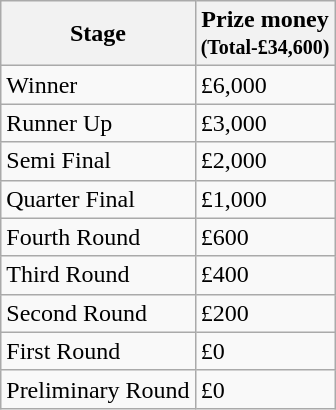<table class="wikitable">
<tr>
<th>Stage</th>
<th>Prize money<br><small>(Total-£34,600)</small></th>
</tr>
<tr>
<td>Winner</td>
<td>£6,000</td>
</tr>
<tr>
<td>Runner Up</td>
<td>£3,000</td>
</tr>
<tr>
<td>Semi Final</td>
<td>£2,000</td>
</tr>
<tr>
<td>Quarter Final</td>
<td>£1,000</td>
</tr>
<tr>
<td>Fourth Round</td>
<td>£600</td>
</tr>
<tr>
<td>Third Round</td>
<td>£400</td>
</tr>
<tr>
<td>Second Round</td>
<td>£200</td>
</tr>
<tr>
<td>First Round</td>
<td>£0</td>
</tr>
<tr>
<td>Preliminary Round</td>
<td>£0</td>
</tr>
</table>
